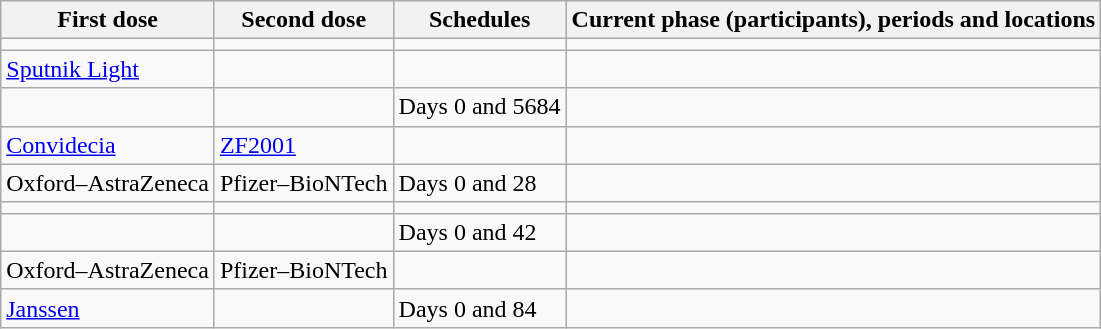<table class="wikitable sortable mw-collapsible">
<tr>
<th scope="col">First dose</th>
<th scope="col">Second dose</th>
<th scope="col">Schedules</th>
<th scope="col">Current phase (participants), periods and locations</th>
</tr>
<tr>
<td></td>
<td></td>
<td></td>
<td></td>
</tr>
<tr>
<td><a href='#'>Sputnik Light</a></td>
<td></td>
<td></td>
<td></td>
</tr>
<tr>
<td></td>
<td></td>
<td>Days 0 and 5684</td>
<td></td>
</tr>
<tr>
<td><a href='#'>Convidecia</a></td>
<td><a href='#'>ZF2001</a></td>
<td></td>
<td></td>
</tr>
<tr>
<td>Oxford–AstraZeneca</td>
<td>Pfizer–BioNTech</td>
<td>Days 0 and 28</td>
<td></td>
</tr>
<tr>
<td></td>
<td></td>
<td></td>
<td></td>
</tr>
<tr>
<td></td>
<td></td>
<td>Days 0 and 42</td>
<td></td>
</tr>
<tr>
<td>Oxford–AstraZeneca</td>
<td>Pfizer–BioNTech</td>
<td></td>
<td></td>
</tr>
<tr>
<td><a href='#'>Janssen</a></td>
<td></td>
<td>Days 0 and 84</td>
<td></td>
</tr>
</table>
